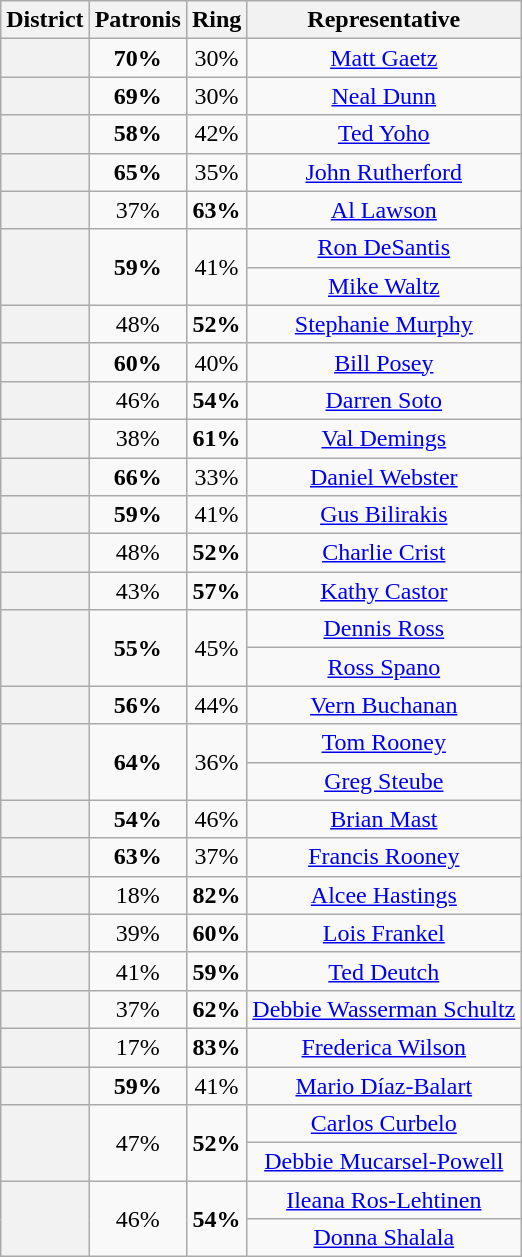<table class=wikitable>
<tr>
<th>District</th>
<th>Patronis</th>
<th>Ring</th>
<th>Representative</th>
</tr>
<tr align=center>
<th></th>
<td><strong>70%</strong></td>
<td>30%</td>
<td><a href='#'>Matt Gaetz</a></td>
</tr>
<tr align=center>
<th></th>
<td><strong>69%</strong></td>
<td>30%</td>
<td><a href='#'>Neal Dunn</a></td>
</tr>
<tr align=center>
<th></th>
<td><strong>58%</strong></td>
<td>42%</td>
<td><a href='#'>Ted Yoho</a></td>
</tr>
<tr align=center>
<th></th>
<td><strong>65%</strong></td>
<td>35%</td>
<td><a href='#'>John Rutherford</a></td>
</tr>
<tr align=center>
<th></th>
<td>37%</td>
<td><strong>63%</strong></td>
<td><a href='#'>Al Lawson</a></td>
</tr>
<tr align=center>
<th rowspan=2 ></th>
<td rowspan=2><strong>59%</strong></td>
<td rowspan=2>41%</td>
<td><a href='#'>Ron DeSantis</a></td>
</tr>
<tr align=center>
<td><a href='#'>Mike Waltz</a></td>
</tr>
<tr align=center>
<th></th>
<td>48%</td>
<td><strong>52%</strong></td>
<td><a href='#'>Stephanie Murphy</a></td>
</tr>
<tr align=center>
<th></th>
<td><strong>60%</strong></td>
<td>40%</td>
<td><a href='#'>Bill Posey</a></td>
</tr>
<tr align=center>
<th></th>
<td>46%</td>
<td><strong>54%</strong></td>
<td><a href='#'>Darren Soto</a></td>
</tr>
<tr align=center>
<th></th>
<td>38%</td>
<td><strong>61%</strong></td>
<td><a href='#'>Val Demings</a></td>
</tr>
<tr align=center>
<th></th>
<td><strong>66%</strong></td>
<td>33%</td>
<td><a href='#'>Daniel Webster</a></td>
</tr>
<tr align=center>
<th></th>
<td><strong>59%</strong></td>
<td>41%</td>
<td><a href='#'>Gus Bilirakis</a></td>
</tr>
<tr align=center>
<th></th>
<td>48%</td>
<td><strong>52%</strong></td>
<td><a href='#'>Charlie Crist</a></td>
</tr>
<tr align=center>
<th></th>
<td>43%</td>
<td><strong>57%</strong></td>
<td><a href='#'>Kathy Castor</a></td>
</tr>
<tr align=center>
<th rowspan=2 ></th>
<td rowspan=2><strong>55%</strong></td>
<td rowspan=2>45%</td>
<td><a href='#'>Dennis Ross</a></td>
</tr>
<tr align=center>
<td><a href='#'>Ross Spano</a></td>
</tr>
<tr align=center>
<th></th>
<td><strong>56%</strong></td>
<td>44%</td>
<td><a href='#'>Vern Buchanan</a></td>
</tr>
<tr align=center>
<th rowspan=2 ></th>
<td rowspan=2><strong>64%</strong></td>
<td rowspan=2>36%</td>
<td><a href='#'>Tom Rooney</a></td>
</tr>
<tr align=center>
<td><a href='#'>Greg Steube</a></td>
</tr>
<tr align=center>
<th></th>
<td><strong>54%</strong></td>
<td>46%</td>
<td><a href='#'>Brian Mast</a></td>
</tr>
<tr align=center>
<th></th>
<td><strong>63%</strong></td>
<td>37%</td>
<td><a href='#'>Francis Rooney</a></td>
</tr>
<tr align=center>
<th></th>
<td>18%</td>
<td><strong>82%</strong></td>
<td><a href='#'>Alcee Hastings</a></td>
</tr>
<tr align=center>
<th></th>
<td>39%</td>
<td><strong>60%</strong></td>
<td><a href='#'>Lois Frankel</a></td>
</tr>
<tr align=center>
<th></th>
<td>41%</td>
<td><strong>59%</strong></td>
<td><a href='#'>Ted Deutch</a></td>
</tr>
<tr align=center>
<th></th>
<td>37%</td>
<td><strong>62%</strong></td>
<td><a href='#'>Debbie Wasserman Schultz</a></td>
</tr>
<tr align=center>
<th></th>
<td>17%</td>
<td><strong>83%</strong></td>
<td><a href='#'>Frederica Wilson</a></td>
</tr>
<tr align=center>
<th></th>
<td><strong>59%</strong></td>
<td>41%</td>
<td><a href='#'>Mario Díaz-Balart</a></td>
</tr>
<tr align=center>
<th rowspan=2 ></th>
<td rowspan=2>47%</td>
<td rowspan=2><strong>52%</strong></td>
<td><a href='#'>Carlos Curbelo</a></td>
</tr>
<tr align=center>
<td><a href='#'>Debbie Mucarsel-Powell</a></td>
</tr>
<tr align=center>
<th rowspan=2 ></th>
<td rowspan=2>46%</td>
<td rowspan=2><strong>54%</strong></td>
<td><a href='#'>Ileana Ros-Lehtinen</a></td>
</tr>
<tr align=center>
<td><a href='#'>Donna Shalala</a></td>
</tr>
</table>
